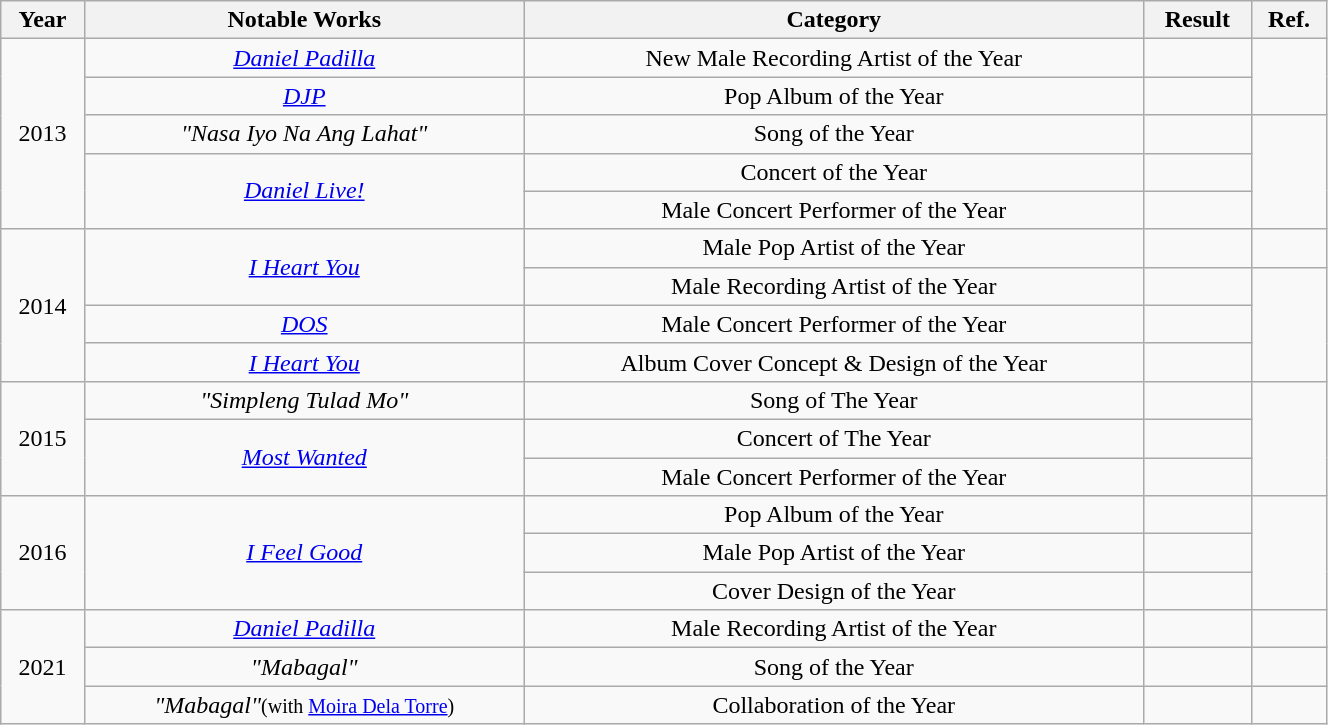<table class="wikitable" style="text-align:center" width=70%>
<tr>
<th>Year</th>
<th>Notable Works</th>
<th>Category</th>
<th>Result</th>
<th>Ref.</th>
</tr>
<tr>
<td rowspan=5>2013</td>
<td><em><a href='#'>Daniel Padilla</a></em></td>
<td>New Male Recording Artist of the Year</td>
<td></td>
<td rowspan=2></td>
</tr>
<tr>
<td><em><a href='#'>DJP</a></em></td>
<td>Pop Album of the Year</td>
<td></td>
</tr>
<tr>
<td><em>"Nasa Iyo Na Ang Lahat"</em></td>
<td>Song of the Year</td>
<td></td>
<td rowspan=3></td>
</tr>
<tr>
<td rowspan=2><em><a href='#'>Daniel Live!</a></em></td>
<td>Concert of the Year</td>
<td></td>
</tr>
<tr>
<td>Male Concert Performer of the Year</td>
<td></td>
</tr>
<tr>
<td rowspan=4>2014</td>
<td rowspan=2><em><a href='#'>I Heart You</a></em></td>
<td>Male Pop Artist of the Year</td>
<td></td>
<td></td>
</tr>
<tr>
<td>Male Recording Artist of the Year</td>
<td></td>
<td rowspan=3></td>
</tr>
<tr>
<td><em><a href='#'>DOS</a></em></td>
<td>Male Concert Performer of the Year</td>
<td></td>
</tr>
<tr>
<td><em><a href='#'>I Heart You</a></em></td>
<td>Album Cover Concept & Design of the Year</td>
<td></td>
</tr>
<tr>
<td rowspan=3>2015</td>
<td><em>"Simpleng Tulad Mo"</em></td>
<td>Song of The Year</td>
<td></td>
<td rowspan=3></td>
</tr>
<tr>
<td rowspan=2><em><a href='#'>Most Wanted</a></em></td>
<td>Concert of The Year</td>
<td></td>
</tr>
<tr>
<td>Male Concert Performer of the Year</td>
<td></td>
</tr>
<tr>
<td rowspan=3>2016</td>
<td rowspan=3><em><a href='#'>I Feel Good</a></em></td>
<td>Pop Album of the Year</td>
<td></td>
<td rowspan=3></td>
</tr>
<tr>
<td>Male Pop Artist of the Year</td>
<td></td>
</tr>
<tr>
<td>Cover Design of the Year</td>
<td></td>
</tr>
<tr>
<td rowspan=3>2021</td>
<td><em><a href='#'>Daniel Padilla</a></em></td>
<td>Male Recording Artist of the Year</td>
<td></td>
<td></td>
</tr>
<tr>
<td><em>"Mabagal"</em></td>
<td>Song of the Year</td>
<td></td>
<td></td>
</tr>
<tr>
<td><em>"Mabagal"</em><small>(with <a href='#'>Moira Dela Torre</a>)</small></td>
<td>Collaboration of the Year</td>
<td></td>
<td></td>
</tr>
</table>
